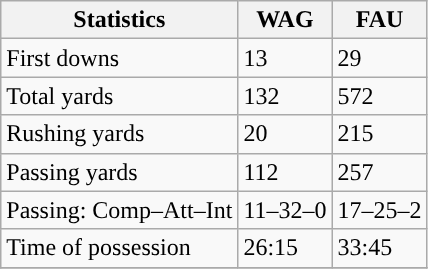<table class="wikitable" style="float: left;">
<tr>
<th>Statistics</th>
<th>WAG</th>
<th>FAU</th>
</tr>
<tr>
<td>First downs</td>
<td>13</td>
<td>29</td>
</tr>
<tr>
<td>Total yards</td>
<td>132</td>
<td>572</td>
</tr>
<tr>
<td>Rushing yards</td>
<td>20</td>
<td>215</td>
</tr>
<tr>
<td>Passing yards</td>
<td>112</td>
<td>257</td>
</tr>
<tr>
<td>Passing: Comp–Att–Int</td>
<td>11–32–0</td>
<td>17–25–2</td>
</tr>
<tr>
<td>Time of possession</td>
<td>26:15</td>
<td>33:45</td>
</tr>
<tr>
</tr>
</table>
